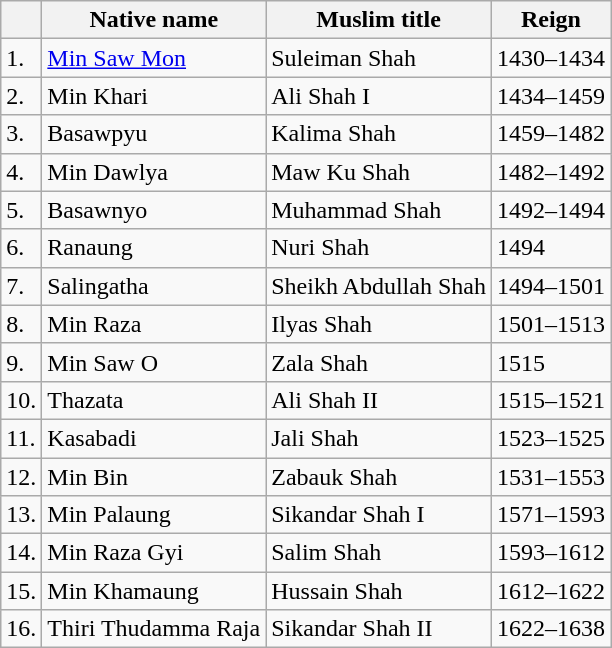<table class="wikitable">
<tr>
<th></th>
<th>Native name</th>
<th>Muslim title</th>
<th>Reign</th>
</tr>
<tr>
<td>1.</td>
<td><a href='#'>Min Saw Mon</a></td>
<td>Suleiman Shah</td>
<td>1430–1434</td>
</tr>
<tr>
<td>2.</td>
<td>Min Khari</td>
<td>Ali Shah I</td>
<td>1434–1459</td>
</tr>
<tr>
<td>3.</td>
<td>Basawpyu</td>
<td>Kalima Shah</td>
<td>1459–1482</td>
</tr>
<tr>
<td>4.</td>
<td>Min Dawlya</td>
<td>Maw Ku Shah</td>
<td>1482–1492</td>
</tr>
<tr>
<td>5.</td>
<td>Basawnyo</td>
<td>Muhammad Shah</td>
<td>1492–1494</td>
</tr>
<tr>
<td>6.</td>
<td>Ranaung</td>
<td>Nuri Shah</td>
<td>1494</td>
</tr>
<tr>
<td>7.</td>
<td>Salingatha</td>
<td>Sheikh Abdullah Shah</td>
<td>1494–1501</td>
</tr>
<tr>
<td>8.</td>
<td>Min Raza</td>
<td>Ilyas Shah</td>
<td>1501–1513</td>
</tr>
<tr>
<td>9.</td>
<td>Min Saw O</td>
<td>Zala Shah</td>
<td>1515</td>
</tr>
<tr>
<td>10.</td>
<td>Thazata</td>
<td>Ali Shah II</td>
<td>1515–1521</td>
</tr>
<tr>
<td>11.</td>
<td>Kasabadi</td>
<td>Jali Shah</td>
<td>1523–1525</td>
</tr>
<tr>
<td>12.</td>
<td>Min Bin</td>
<td>Zabauk Shah</td>
<td>1531–1553</td>
</tr>
<tr>
<td>13.</td>
<td>Min Palaung</td>
<td>Sikandar Shah I</td>
<td>1571–1593</td>
</tr>
<tr>
<td>14.</td>
<td>Min Raza Gyi</td>
<td>Salim Shah</td>
<td>1593–1612</td>
</tr>
<tr>
<td>15.</td>
<td>Min Khamaung</td>
<td>Hussain Shah</td>
<td>1612–1622</td>
</tr>
<tr>
<td>16.</td>
<td>Thiri Thudamma Raja</td>
<td>Sikandar Shah II</td>
<td>1622–1638</td>
</tr>
</table>
